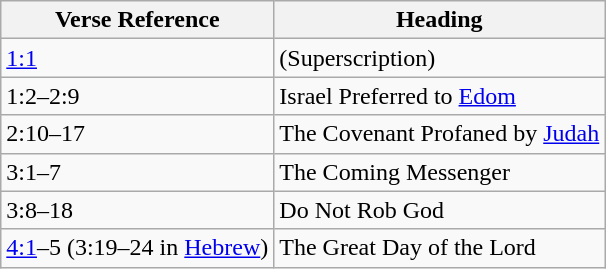<table class="wikitable">
<tr>
<th>Verse Reference</th>
<th>Heading </tr></th>
<td><a href='#'>1:1</a></td>
<td>(Superscription) </tr></td>
<td>1:2–2:9</td>
<td>Israel Preferred to <a href='#'>Edom</a> </tr></td>
<td>2:10–17</td>
<td>The Covenant Profaned by <a href='#'>Judah</a> </tr></td>
<td>3:1–7</td>
<td>The Coming Messenger </tr></td>
<td>3:8–18</td>
<td>Do Not Rob God </tr></td>
<td><a href='#'>4:1</a>–5 (3:19–24 in <a href='#'>Hebrew</a>)</td>
<td>The Great Day of the Lord </tr></td>
</tr>
</table>
